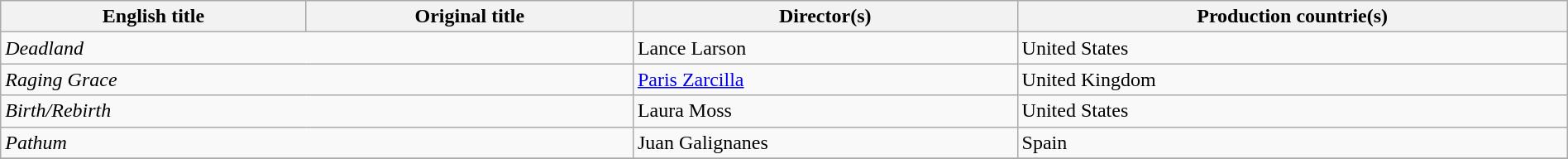<table class="sortable wikitable" style="width:100%; margin-bottom:4px" cellpadding="5">
<tr>
<th scope="col">English title</th>
<th scope="col">Original title</th>
<th scope="col">Director(s)</th>
<th scope="col">Production countrie(s)</th>
</tr>
<tr>
<td colspan=2><em>Deadland</em></td>
<td>Lance Larson</td>
<td>United States</td>
</tr>
<tr>
<td colspan=2><em>Raging Grace</em></td>
<td><a href='#'>Paris Zarcilla</a></td>
<td>United Kingdom</td>
</tr>
<tr>
<td colspan=2><em>Birth/Rebirth</em></td>
<td>Laura Moss</td>
<td>United States</td>
</tr>
<tr>
<td colspan=2><em>Pathum </em></td>
<td>Juan Galignanes</td>
<td>Spain</td>
</tr>
<tr>
</tr>
</table>
